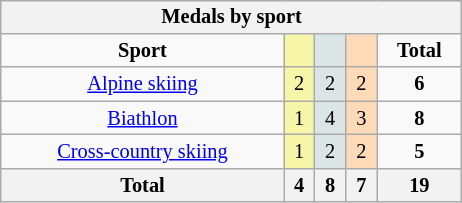<table class=wikitable style="font-size:85%; float:right; clear:right; min-width:308px">
<tr>
<th colspan=5>Medals by sport</th>
</tr>
<tr align="center">
<td><strong>Sport</strong></td>
<td bgcolor=#F7F6A8></td>
<td bgcolor=#DCE5E5></td>
<td bgcolor=#FFDAB9></td>
<td><strong>Total</strong></td>
</tr>
<tr align="center">
<td><a href='#'>Alpine skiing</a></td>
<td bgcolor=#F7F6A8>2</td>
<td bgcolor=#DCE5E5>2</td>
<td bgcolor=#FFDAB9>2</td>
<td><strong>6</strong></td>
</tr>
<tr align="center">
<td><a href='#'>Biathlon</a></td>
<td bgcolor=#F7F6A8>1</td>
<td bgcolor=#DCE5E5>4</td>
<td bgcolor=#FFDAB9>3</td>
<td><strong>8</strong></td>
</tr>
<tr align="center">
<td><a href='#'>Cross-country skiing</a></td>
<td bgcolor=#F7F6A8>1</td>
<td bgcolor=#DCE5E5>2</td>
<td bgcolor=#FFDAB9>2</td>
<td><strong>5</strong></td>
</tr>
<tr align="center">
<th>Total</th>
<th bgcolor=gold>4</th>
<th bgcolor=silver>8</th>
<th bgcolor=#C96>7</th>
<th>19</th>
</tr>
</table>
